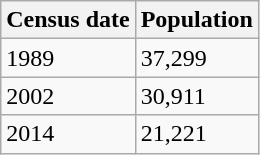<table class="wikitable">
<tr>
<th>Census date</th>
<th>Population</th>
</tr>
<tr>
<td>1989</td>
<td>37,299</td>
</tr>
<tr>
<td>2002</td>
<td>30,911 </td>
</tr>
<tr>
<td>2014</td>
<td>21,221 </td>
</tr>
</table>
